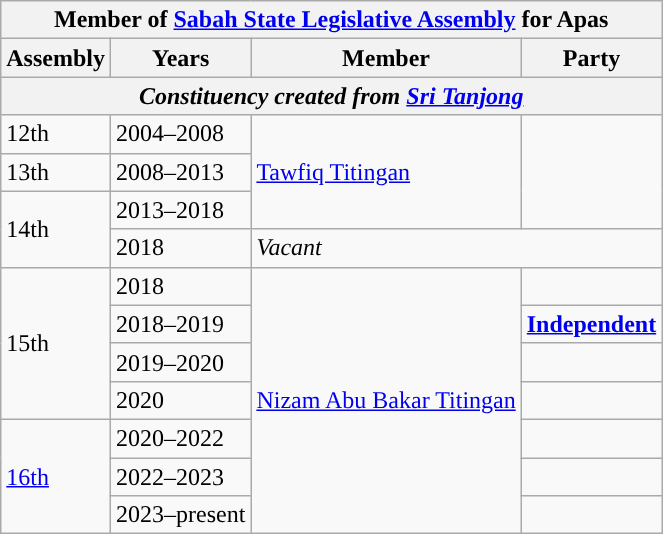<table class="wikitable">
<tr>
<th colspan="4">Member of <a href='#'>Sabah State Legislative Assembly</a> for Apas</th>
</tr>
<tr>
<th>Assembly</th>
<th>Years</th>
<th>Member</th>
<th>Party</th>
</tr>
<tr>
<th colspan="4" align="center"><em>Constituency created from <a href='#'>Sri Tanjong</a></em></th>
</tr>
<tr>
<td>12th</td>
<td>2004–2008</td>
<td rowspan="3"><a href='#'>Tawfiq Titingan</a></td>
<td rowspan="3"></td>
</tr>
<tr>
<td>13th</td>
<td>2008–2013</td>
</tr>
<tr>
<td rowspan="2">14th</td>
<td>2013–2018</td>
</tr>
<tr>
<td>2018</td>
<td colspan="2"><em>Vacant</em></td>
</tr>
<tr>
<td rowspan="4">15th</td>
<td>2018</td>
<td rowspan="7"><a href='#'>Nizam Abu Bakar Titingan</a></td>
<td></td>
</tr>
<tr>
<td>2018–2019</td>
<td><strong><a href='#'>Independent</a> </strong></td>
</tr>
<tr>
<td>2019–2020</td>
<td></td>
</tr>
<tr>
<td>2020</td>
<td></td>
</tr>
<tr>
<td rowspan="3"><a href='#'>16th</a></td>
<td>2020–2022</td>
<td></td>
</tr>
<tr>
<td>2022–2023</td>
<td></td>
</tr>
<tr>
<td>2023–present</td>
<td></td>
</tr>
</table>
